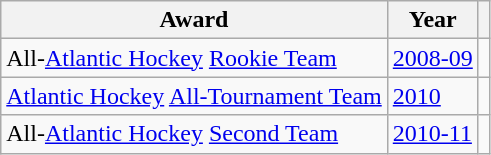<table class="wikitable">
<tr>
<th>Award</th>
<th>Year</th>
<th></th>
</tr>
<tr>
<td>All-<a href='#'>Atlantic Hockey</a> <a href='#'>Rookie Team</a></td>
<td><a href='#'>2008-09</a></td>
<td></td>
</tr>
<tr>
<td><a href='#'>Atlantic Hockey</a> <a href='#'>All-Tournament Team</a></td>
<td><a href='#'>2010</a></td>
<td></td>
</tr>
<tr>
<td>All-<a href='#'>Atlantic Hockey</a> <a href='#'>Second Team</a></td>
<td><a href='#'>2010-11</a></td>
<td></td>
</tr>
</table>
